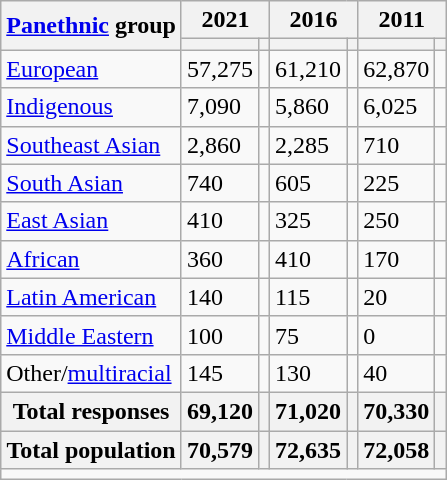<table class="wikitable collapsible sortable">
<tr>
<th rowspan="2"><a href='#'>Panethnic</a> group</th>
<th colspan="2">2021</th>
<th colspan="2">2016</th>
<th colspan="2">2011</th>
</tr>
<tr>
<th><a href='#'></a></th>
<th></th>
<th></th>
<th></th>
<th></th>
<th></th>
</tr>
<tr>
<td><a href='#'>European</a></td>
<td>57,275</td>
<td></td>
<td>61,210</td>
<td></td>
<td>62,870</td>
<td></td>
</tr>
<tr>
<td><a href='#'>Indigenous</a></td>
<td>7,090</td>
<td></td>
<td>5,860</td>
<td></td>
<td>6,025</td>
<td></td>
</tr>
<tr>
<td><a href='#'>Southeast Asian</a></td>
<td>2,860</td>
<td></td>
<td>2,285</td>
<td></td>
<td>710</td>
<td></td>
</tr>
<tr>
<td><a href='#'>South Asian</a></td>
<td>740</td>
<td></td>
<td>605</td>
<td></td>
<td>225</td>
<td></td>
</tr>
<tr>
<td><a href='#'>East Asian</a></td>
<td>410</td>
<td></td>
<td>325</td>
<td></td>
<td>250</td>
<td></td>
</tr>
<tr>
<td><a href='#'>African</a></td>
<td>360</td>
<td></td>
<td>410</td>
<td></td>
<td>170</td>
<td></td>
</tr>
<tr>
<td><a href='#'>Latin American</a></td>
<td>140</td>
<td></td>
<td>115</td>
<td></td>
<td>20</td>
<td></td>
</tr>
<tr>
<td><a href='#'>Middle Eastern</a></td>
<td>100</td>
<td></td>
<td>75</td>
<td></td>
<td>0</td>
<td></td>
</tr>
<tr>
<td>Other/<a href='#'>multiracial</a></td>
<td>145</td>
<td></td>
<td>130</td>
<td></td>
<td>40</td>
<td></td>
</tr>
<tr>
<th>Total responses</th>
<th>69,120</th>
<th></th>
<th>71,020</th>
<th></th>
<th>70,330</th>
<th></th>
</tr>
<tr class="sortbottom">
<th>Total population</th>
<th>70,579</th>
<th></th>
<th>72,635</th>
<th></th>
<th>72,058</th>
<th></th>
</tr>
<tr class="sortbottom">
<td colspan="15"></td>
</tr>
</table>
